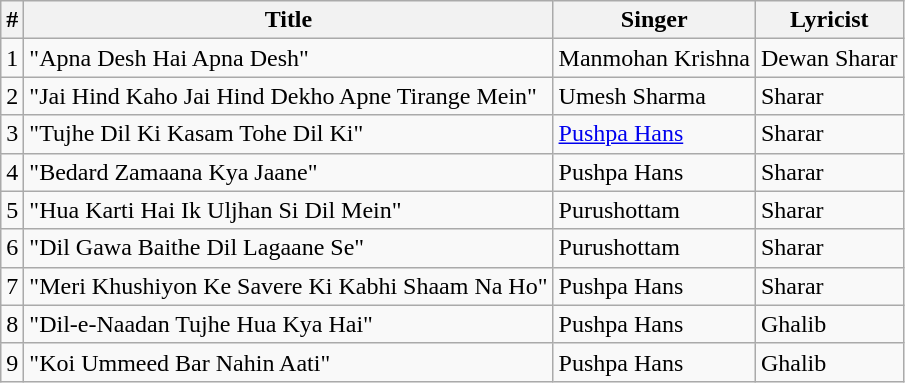<table class="wikitable">
<tr>
<th>#</th>
<th>Title</th>
<th>Singer</th>
<th>Lyricist</th>
</tr>
<tr>
<td>1</td>
<td>"Apna Desh Hai Apna Desh"</td>
<td>Manmohan Krishna</td>
<td>Dewan Sharar</td>
</tr>
<tr>
<td>2</td>
<td>"Jai Hind Kaho Jai Hind Dekho Apne Tirange Mein"</td>
<td>Umesh Sharma</td>
<td>Sharar</td>
</tr>
<tr>
<td>3</td>
<td>"Tujhe Dil Ki Kasam Tohe Dil Ki"</td>
<td><a href='#'>Pushpa Hans</a></td>
<td>Sharar</td>
</tr>
<tr>
<td>4</td>
<td>"Bedard Zamaana Kya Jaane"</td>
<td>Pushpa Hans</td>
<td>Sharar</td>
</tr>
<tr>
<td>5</td>
<td>"Hua Karti Hai Ik Uljhan Si Dil Mein"</td>
<td>Purushottam</td>
<td>Sharar</td>
</tr>
<tr>
<td>6</td>
<td>"Dil Gawa Baithe Dil Lagaane Se"</td>
<td>Purushottam</td>
<td>Sharar</td>
</tr>
<tr>
<td>7</td>
<td>"Meri Khushiyon Ke Savere Ki Kabhi Shaam Na Ho"</td>
<td>Pushpa Hans</td>
<td>Sharar</td>
</tr>
<tr>
<td>8</td>
<td>"Dil-e-Naadan Tujhe Hua Kya Hai"</td>
<td>Pushpa Hans</td>
<td>Ghalib</td>
</tr>
<tr>
<td>9</td>
<td>"Koi Ummeed Bar Nahin Aati"</td>
<td>Pushpa Hans</td>
<td>Ghalib</td>
</tr>
</table>
